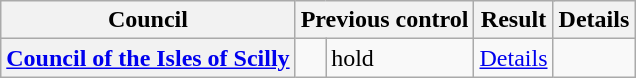<table class="wikitable sortable" border="1">
<tr>
<th scope="col">Council</th>
<th colspan=2>Previous control</th>
<th colspan=2>Result</th>
<th class="unsortable" scope="col">Details</th>
</tr>
<tr>
<th scope="row" style="text-align: left;"><a href='#'>Council of the Isles of Scilly</a></th>
<td></td>
<td> hold</td>
<td><a href='#'>Details</a></td>
</tr>
</table>
